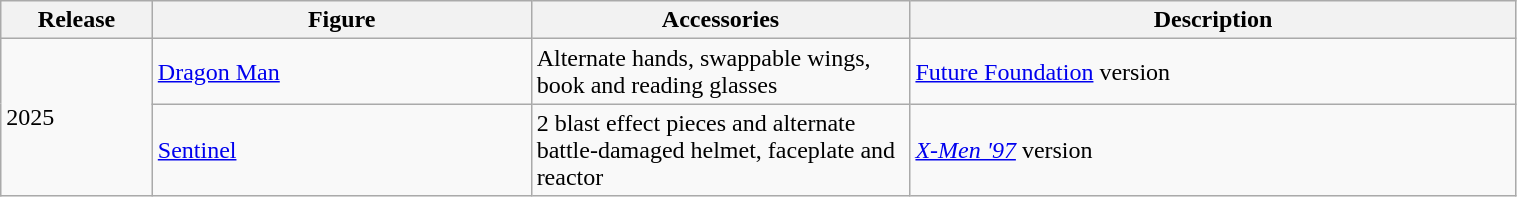<table class="wikitable" style="width:80%;">
<tr>
<th width=10%>Release</th>
<th width=25%>Figure</th>
<th width=25%>Accessories</th>
<th width=40%>Description</th>
</tr>
<tr>
<td rowspan=2>2025</td>
<td><a href='#'>Dragon Man</a></td>
<td>Alternate hands, swappable wings, book and reading glasses</td>
<td><a href='#'>Future Foundation</a> version</td>
</tr>
<tr>
<td><a href='#'>Sentinel</a></td>
<td>2 blast effect pieces and alternate battle-damaged helmet, faceplate and reactor</td>
<td><em><a href='#'>X-Men '97</a></em> version</td>
</tr>
</table>
